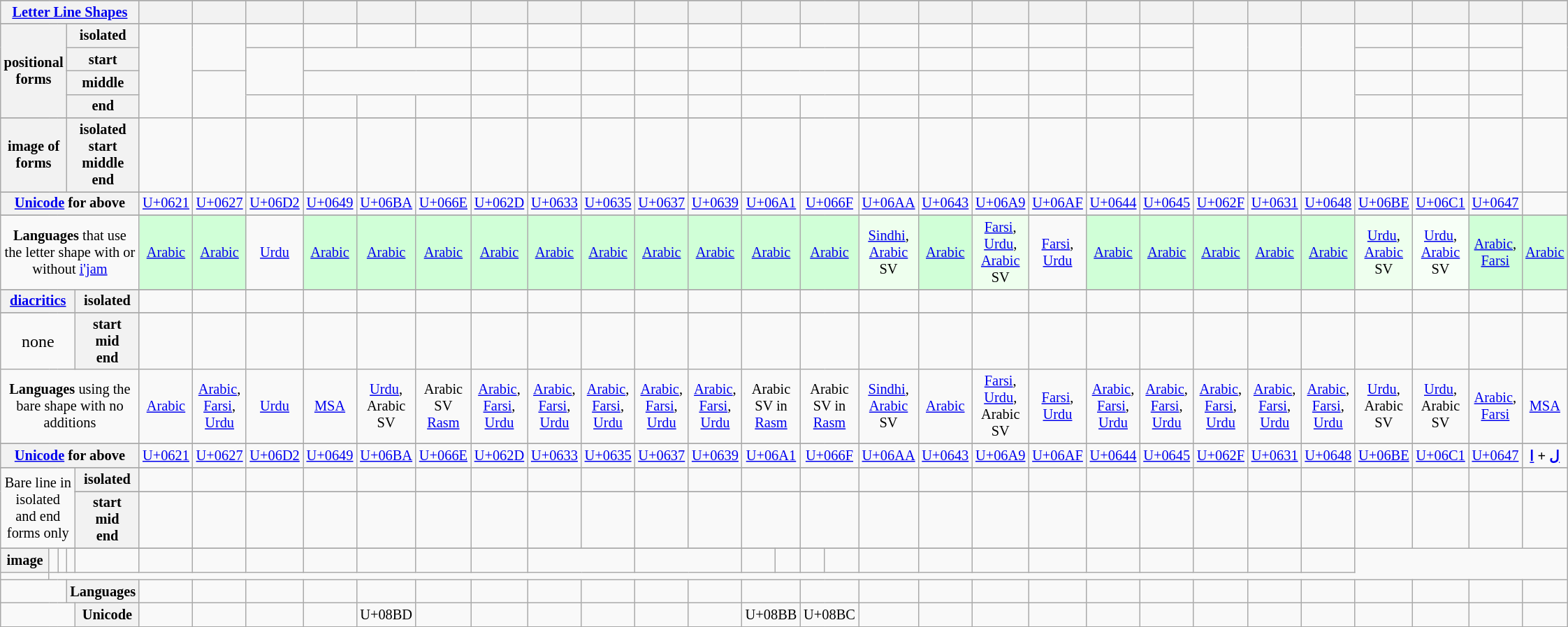<table class="wikitable" style="text-align:center;">
<tr>
</tr>
<tr>
<th colspan=5 style="font-size:85%;"><a href='#'>Letter Line Shapes</a> </th>
<th style="font-size:150%;"></th>
<th style="font-size:150%;"></th>
<th style="font-size:150%;"></th>
<th style="font-size:150%;"></th>
<th style="font-size:150%;"></th>
<th style="font-size:150%;"></th>
<th style="font-size:150%;"></th>
<th style="font-size:150%;"></th>
<th style="font-size:150%;"></th>
<th style="font-size:150%;"></th>
<th style="font-size:150%;"></th>
<th colspan=2 style="font-size:150%;"></th>
<th colspan=2 style="font-size:150%;"></th>
<th style="font-size:150%;"></th>
<th style="font-size:150%;"></th>
<th style="font-size:150%;"></th>
<th style="font-size:150%;"></th>
<th style="font-size:150%;"></th>
<th style="font-size:150%;"></th>
<th style="font-size:150%;"></th>
<th style="font-size:150%;"></th>
<th style="font-size:150%;"></th>
<th style="font-size:150%;"></th>
<th style="font-size:150%;"></th>
<th style="font-size:150%;"></th>
<th style="font-size:150%;"></th>
</tr>
<tr>
</tr>
<tr>
<th colspan=3 rowspan=4 style="font-size:85%;">positional forms</th>
<th colspan=2 style="font-size:85%;">isolated</th>
<td style="border-bottom:transparent;font-size:150%;"></td>
<td style="border-bottom:transparent;font-size:150%;"></td>
<td style="font-size:150%;"></td>
<td style="font-size:150%;"></td>
<td style="font-size:150%;"></td>
<td style="font-size:150%;"></td>
<td style="font-size:150%;"></td>
<td style="font-size:150%;"></td>
<td style="font-size:150%;"></td>
<td style="font-size:150%;"></td>
<td style="font-size:150%;"></td>
<td colspan=2 style="font-size:150%;"></td>
<td colspan=2 style="font-size:150%;"></td>
<td style="font-size:150%;"></td>
<td style="font-size:150%;"></td>
<td style="font-size:150%;"></td>
<td style="font-size:150%;"></td>
<td style="font-size:150%;"></td>
<td style="font-size:150%;"></td>
<td style="border-bottom:transparent;font-size:150%;"></td>
<td style="border-bottom:transparent;font-size:150%;"></td>
<td style="border-bottom:transparent;font-size:150%;"></td>
<td style="font-size:150%;"></td>
<td style="font-size:150%;"></td>
<td style="font-size:150%;"></td>
<td style="border-bottom:transparent;font-size:150%;"></td>
</tr>
<tr>
<th colspan=2 style="font-size:85%;">start</th>
<td style="border-bottom:transparent;border-top:transparent;font-size:150%;"></td>
<td style="border-top:transparent;font-size:150%;"></td>
<td style="border-bottom:transparent;"></td>
<td style="border-right:transparent;font-size:150%;"></td>
<td style="border-left:transparent;border-right:transparent;"></td>
<td style="border-left:transparent;font-size:150%;"></td>
<td style="font-size:150%;"></td>
<td style="font-size:150%;"></td>
<td style="font-size:150%;"></td>
<td style="font-size:150%;"></td>
<td style="font-size:150%;"></td>
<td style="border-right:transparent;font-size:150%;"></td>
<td colspan=2 style="border-left:transparent;border-right:transparent;"></td>
<td style="border-left:transparent;font-size:150%;"></td>
<td style="font-size:150%;"></td>
<td style="font-size:150%;"></td>
<td style="font-size:150%;"></td>
<td style="font-size:150%;"></td>
<td style="font-size:150%;"></td>
<td style="font-size:150%;"></td>
<td style="border-top:transparent;font-size:150%;"></td>
<td style="border-top:transparent;font-size:150%;"></td>
<td style="border-top:transparent;font-size:150%;"></td>
<td style="font-size:150%;"></td>
<td style="font-size:150%;"></td>
<td style="font-size:150%;"></td>
<td style="border-top:transparent;font-size:150%;"></td>
</tr>
<tr>
<th colspan=2 style="font-size:85%;">middle</th>
<td style="border-bottom:transparent;border-top:transparent;font-size:150%;"></td>
<td style="border-bottom:transparent;font-size:150%;"></td>
<td style="border-top:transparent;"></td>
<td style="border-right:transparent;font-size:150%;"></td>
<td style="border-left:transparent;border-right:transparent;"></td>
<td style="border-left:transparent;font-size:150%;"></td>
<td style="font-size:150%;"></td>
<td style="font-size:150%;"></td>
<td style="font-size:150%;"></td>
<td style="font-size:150%;"></td>
<td style="font-size:150%;"></td>
<td style="border-right:transparent;font-size:150%;"></td>
<td colspan=2 style="border-left:transparent;border-right:transparent;"></td>
<td style="border-left:transparent;font-size:150%;"></td>
<td style="font-size:150%;"></td>
<td style="font-size:150%;"></td>
<td style="font-size:150%;"></td>
<td style="font-size:150%;"></td>
<td style="font-size:150%;"></td>
<td style="font-size:150%;"></td>
<td style="border-bottom:transparent;font-size:150%;"></td>
<td style="border-bottom:transparent;font-size:150%;"></td>
<td style="border-bottom:transparent;font-size:150%;"></td>
<td style="font-size:150%;"></td>
<td style="font-size:150%;"></td>
<td style="font-size:150%;"></td>
<td style="border-bottom:transparent;font-size:150%;"></td>
</tr>
<tr>
<th colspan=2 style="font-size:85%;">end</th>
<td style="border-bottom:transparent;border-top:transparent;font-size:150%;"></td>
<td style="border-top:transparent;font-size:150%;"></td>
<td style="font-size:150%;"></td>
<td style="font-size:150%;"></td>
<td style="font-size:150%;"></td>
<td style="font-size:150%;"></td>
<td style="font-size:150%;"></td>
<td style="font-size:150%;"></td>
<td style="font-size:150%;"></td>
<td style="font-size:150%;"></td>
<td style="font-size:150%;"></td>
<td colspan=2 style="font-size:150%;"></td>
<td colspan=2 style="font-size:150%;"></td>
<td style="font-size:150%;"></td>
<td style="font-size:150%;"></td>
<td style="font-size:150%;"></td>
<td style="font-size:150%;"></td>
<td style="font-size:150%;"></td>
<td style="font-size:150%;"></td>
<td style="border-top:transparent;font-size:150%;"></td>
<td style="border-top:transparent;font-size:150%;"></td>
<td style="border-top:transparent;font-size:150%;"></td>
<td style="font-size:150%;"></td>
<td style="font-size:150%;"></td>
<td style="font-size:150%;"></td>
<td style="border-top:transparent;font-size:150%;"></td>
</tr>
<tr>
</tr>
<tr>
<th colspan=3 style="font-size:85%;">image of forms</th>
<th colspan=2 style="font-size:85%;">isolated <br> start <br> middle <br> end</th>
<td style="font-size:150%;color:#E3E6EB;"></td>
<td style="font-size:150%;color:#E3E6EB;"></td>
<td style="font-size:150%;color:#E3E6EB;"></td>
<td style="font-size:150%;color:#E3E6EB;"></td>
<td style="font-size:150%;color:#E3E6EB;"></td>
<td style="font-size:150%;color:#E3E6EB;"></td>
<td style="font-size:150%;color:#E3E6EB;"></td>
<td style="font-size:150%;color:#E3E6EB;"></td>
<td style="font-size:150%;color:#E3E6EB;"></td>
<td style="font-size:150%;color:#E3E6EB;"></td>
<td style="font-size:150%;color:#E3E6EB;"></td>
<td colspan=2 style="font-size:150%;color:#E3E6EB;"></td>
<td colspan=2 style="font-size:150%;color:#E3E6EB;"></td>
<td style="font-size:150%;color:#E3E6EB;"></td>
<td style="font-size:150%;color:#E3E6EB;"></td>
<td style="font-size:150%;color:#E3E6EB;"></td>
<td style="font-size:150%;color:#E3E6EB;"></td>
<td style="font-size:150%;color:#E3E6EB;"></td>
<td style="font-size:150%;color:#E3E6EB;"></td>
<td style="font-size:150%;color:#E3E6EB;"></td>
<td style="font-size:150%;color:#E3E6EB;"></td>
<td style="font-size:150%;color:#E3E6EB;"></td>
<td style="font-size:150%;color:#E3E6EB;"></td>
<td style="font-size:150%;color:#E3E6EB;"></td>
<td style="font-size:150%;color:#E3E6EB;"></td>
<td style="font-size:150%;color:#E3E6EB;"></td>
</tr>
<tr>
</tr>
<tr style="font-size:85%;">
<th colspan=5><a href='#'>Unicode</a> for above</th>
<td> <a href='#'>U+0621</a></td>
<td> <a href='#'>U+0627</a></td>
<td> <a href='#'>U+06D2</a></td>
<td> <a href='#'>U+0649</a></td>
<td> <a href='#'>U+06BA</a></td>
<td> <a href='#'>U+066E</a></td>
<td> <a href='#'>U+062D</a></td>
<td> <a href='#'>U+0633</a></td>
<td> <a href='#'>U+0635</a></td>
<td> <a href='#'>U+0637</a></td>
<td> <a href='#'>U+0639</a></td>
<td colspan=2> <a href='#'>U+06A1</a></td>
<td colspan=2> <a href='#'>U+066F</a></td>
<td> <a href='#'>U+06AA</a></td>
<td> <a href='#'>U+0643</a></td>
<td> <a href='#'>U+06A9</a></td>
<td> <a href='#'>U+06AF</a></td>
<td> <a href='#'>U+0644</a></td>
<td> <a href='#'>U+0645</a></td>
<td> <a href='#'>U+062F</a></td>
<td> <a href='#'>U+0631</a></td>
<td> <a href='#'>U+0648</a></td>
<td> <a href='#'>U+06BE</a></td>
<td> <a href='#'>U+06C1</a></td>
<td> <a href='#'>U+0647</a></td>
<td style="white-space:nowrap;font-size:120%;"> <strong> </strong></td>
</tr>
<tr>
</tr>
<tr style="font-size:85%;">
<td colspan=5><strong>Languages</strong> that use the letter shape with or without <a href='#'>i'jam</a></td>
<td style="background-color:#d0ffd7;"><a href='#'>Arabic</a> </td>
<td style="background-color:#d0ffd7;"><a href='#'>Arabic</a> </td>
<td> <a href='#'>Urdu</a></td>
<td style="background-color:#d0ffd7;"><a href='#'>Arabic</a> </td>
<td style="background-color:#d0ffd7;"><a href='#'>Arabic</a> </td>
<td style="background-color:#d0ffd7;"><a href='#'>Arabic</a> </td>
<td style="background-color:#d0ffd7;"><a href='#'>Arabic</a> </td>
<td style="background-color:#d0ffd7;"><a href='#'>Arabic</a> </td>
<td style="background-color:#d0ffd7;"><a href='#'>Arabic</a> </td>
<td style="background-color:#d0ffd7;"><a href='#'>Arabic</a> </td>
<td style="background-color:#d0ffd7;"><a href='#'>Arabic</a> </td>
<td colspan=2 style="background-color:#d0ffd7;"><a href='#'>Arabic</a> </td>
<td colspan=2 style="background-color:#d0ffd7;"><a href='#'>Arabic</a> </td>
<td style="background-color:#efe;"> <a href='#'>Sindhi</a>, <a href='#'>Arabic</a> SV</td>
<td style="background-color:#d0ffd7;"><a href='#'>Arabic</a> </td>
<td style="background-color:#efe;"> <a href='#'>Farsi</a>, <a href='#'>Urdu</a>, <a href='#'>Arabic</a> SV</td>
<td> <a href='#'>Farsi</a>, <a href='#'>Urdu</a></td>
<td style="background-color:#d0ffd7;"><a href='#'>Arabic</a> </td>
<td style="background-color:#d0ffd7;"><a href='#'>Arabic</a> </td>
<td style="background-color:#d0ffd7;"><a href='#'>Arabic</a> </td>
<td style="background-color:#d0ffd7;"><a href='#'>Arabic</a> </td>
<td style="background-color:#d0ffd7;"><a href='#'>Arabic</a> </td>
<td style="background-color:#efe;"> <a href='#'>Urdu</a>, <a href='#'>Arabic</a> SV</td>
<td style="background-color:#f7fff7;"> <a href='#'>Urdu</a>, <a href='#'>Arabic</a> SV</td>
<td style="background-color:#d0ffd7;"> <a href='#'>Arabic</a>, <a href='#'>Farsi</a></td>
<td style="background-color:#d0ffd7;"> <a href='#'>Arabic</a></td>
</tr>
<tr>
</tr>
<tr>
<th colspan=4 style="font-size:85%;"><a href='#'>diacritics</a> </th>
<th colspan=1 style="font-size:85%;">isolated</th>
<td style="font-size:150%;"></td>
<td style="font-size:150%;"></td>
<td style="font-size:150%;"></td>
<td style="font-size:150%;"></td>
<td style="font-size:150%;"></td>
<td style="font-size:150%;"></td>
<td style="font-size:150%;"></td>
<td style="font-size:150%;"></td>
<td style="font-size:150%;"></td>
<td style="font-size:150%;"></td>
<td style="font-size:150%;"></td>
<td colspan=2 style="font-size:150%;"> </td>
<td colspan=2 style="font-size:150%;"> </td>
<td style="font-size:150%;"></td>
<td style="font-size:150%;"></td>
<td style="font-size:150%;"></td>
<td style="font-size:150%;"></td>
<td style="font-size:150%;"></td>
<td style="font-size:150%;"></td>
<td style="font-size:150%;"></td>
<td style="font-size:150%;"></td>
<td style="font-size:150%;"></td>
<td style="font-size:150%;"></td>
<td style="font-size:150%;"></td>
<td style="font-size:150%;"></td>
<td style="font-size:150%;"></td>
</tr>
<tr>
</tr>
<tr style="white-space:nowrap;">
<td colspan=4>none</td>
<th colspan=1 style="font-size:85%;">start <br> mid <br> end</th>
<td></td>
<td></td>
<td>   </td>
<td></td>
<td>  </td>
<td></td>
<td></td>
<td></td>
<td></td>
<td></td>
<td></td>
<td colspan=2> </td>
<td colspan=2> </td>
<td></td>
<td></td>
<td></td>
<td></td>
<td></td>
<td></td>
<td></td>
<td></td>
<td></td>
<td></td>
<td></td>
<td></td>
<td></td>
</tr>
<tr style="font-size:85%;">
<td colspan=5><strong>Languages</strong> using the bare shape with no additions</td>
<td><a href='#'>Arabic</a> </td>
<td><a href='#'>Arabic</a>, <a href='#'>Farsi</a>, <a href='#'>Urdu</a> </td>
<td><a href='#'>Urdu</a> </td>
<td><a href='#'>MSA</a> </td>
<td><a href='#'>Urdu</a>, Arabic SV </td>
<td>Arabic SV <a href='#'>Rasm</a>  </td>
<td><a href='#'>Arabic</a>, <a href='#'>Farsi</a>, <a href='#'>Urdu</a> </td>
<td><a href='#'>Arabic</a>, <a href='#'>Farsi</a>, <a href='#'>Urdu</a> </td>
<td><a href='#'>Arabic</a>, <a href='#'>Farsi</a>, <a href='#'>Urdu</a> </td>
<td><a href='#'>Arabic</a>, <a href='#'>Farsi</a>, <a href='#'>Urdu</a> </td>
<td><a href='#'>Arabic</a>, <a href='#'>Farsi</a>, <a href='#'>Urdu</a> </td>
<td colspan=2>Arabic SV in <a href='#'>Rasm</a>  </td>
<td colspan=2>Arabic SV in <a href='#'>Rasm</a>  </td>
<td><a href='#'>Sindhi</a>, <a href='#'>Arabic</a> SV </td>
<td><a href='#'>Arabic</a> </td>
<td><a href='#'>Farsi</a>, <a href='#'>Urdu</a>, Arabic SV </td>
<td><a href='#'>Farsi</a>, <a href='#'>Urdu</a> </td>
<td><a href='#'>Arabic</a>, <a href='#'>Farsi</a>, <a href='#'>Urdu</a> </td>
<td><a href='#'>Arabic</a>, <a href='#'>Farsi</a>, <a href='#'>Urdu</a> </td>
<td><a href='#'>Arabic</a>, <a href='#'>Farsi</a>, <a href='#'>Urdu</a> </td>
<td><a href='#'>Arabic</a>, <a href='#'>Farsi</a>, <a href='#'>Urdu</a> </td>
<td><a href='#'>Arabic</a>, <a href='#'>Farsi</a>, <a href='#'>Urdu</a> </td>
<td><a href='#'>Urdu</a>, Arabic SV </td>
<td><a href='#'>Urdu</a>, Arabic SV </td>
<td><a href='#'>Arabic</a>, <a href='#'>Farsi</a> </td>
<td style="white-space:nowrap"><a href='#'>MSA</a> </td>
</tr>
<tr>
</tr>
<tr style="font-size:85%;">
<th colspan=5><a href='#'>Unicode</a> for above</th>
<td> <a href='#'>U+0621</a></td>
<td> <a href='#'>U+0627</a></td>
<td> <a href='#'>U+06D2</a></td>
<td> <a href='#'>U+0649</a></td>
<td> <a href='#'>U+06BA</a></td>
<td> <a href='#'>U+066E</a></td>
<td> <a href='#'>U+062D</a></td>
<td> <a href='#'>U+0633</a></td>
<td> <a href='#'>U+0635</a></td>
<td> <a href='#'>U+0637</a></td>
<td> <a href='#'>U+0639</a></td>
<td colspan=2> <a href='#'>U+06A1</a></td>
<td colspan=2> <a href='#'>U+066F</a></td>
<td> <a href='#'>U+06AA</a></td>
<td> <a href='#'>U+0643</a></td>
<td> <a href='#'>U+06A9</a></td>
<td> <a href='#'>U+06AF</a></td>
<td> <a href='#'>U+0644</a></td>
<td> <a href='#'>U+0645</a></td>
<td> <a href='#'>U+062F</a></td>
<td> <a href='#'>U+0631</a></td>
<td> <a href='#'>U+0648</a></td>
<td> <a href='#'>U+06BE</a></td>
<td> <a href='#'>U+06C1</a></td>
<td> <a href='#'>U+0647</a></td>
<td style="white-space:nowrap;"> <strong> <a href='#'>ل</a> + <a href='#'>ا</a></strong></td>
</tr>
<tr>
</tr>
<tr>
<td colspan=4 rowspan=3 style="font-size:85%;">Bare line in isolated and end forms only</td>
<th colspan=1 style="font-size:85%;">isolated</th>
<td style="font-size:150%;color:#E3E6EB;"></td>
<td style="font-size:150%;color:#E3E6EB;"></td>
<td style="font-size:150%;color:#E3E6EB;"></td>
<td style="font-size:150%;"></td>
<td style="font-size:150%;"> </td>
<td style="font-size:150%;color:#E3E6EB;"></td>
<td style="font-size:150%;color:#E3E6EB;"></td>
<td style="font-size:150%;color:#E3E6EB;"></td>
<td style="font-size:150%;color:#E3E6EB;"></td>
<td style="font-size:150%;color:#E3E6EB;"></td>
<td style="font-size:150%;color:#E3E6EB;"></td>
<td colspan=2 style="font-size:150%;"> </td>
<td colspan=2 style="font-size:150%;"> </td>
<td style="font-size:150%;color:#E3E6EB;"></td>
<td style="font-size:150%;color:#E3E6EB;"></td>
<td style="font-size:150%;color:#E3E6EB;"></td>
<td style="font-size:150%;color:#E3E6EB;"></td>
<td style="font-size:150%;color:#E3E6EB;"></td>
<td style="font-size:150%;color:#E3E6EB;"></td>
<td style="font-size:150%;color:#E3E6EB;"></td>
<td style="font-size:150%;color:#E3E6EB;"></td>
<td style="font-size:150%;color:#E3E6EB;"></td>
<td style="font-size:150%;color:#E3E6EB;"></td>
<td style="font-size:150%;color:#E3E6EB;"></td>
<td style="font-size:150%;color:#E3E6EB;"></td>
<td style="font-size:150%;color:#E3E6EB;"></td>
</tr>
<tr>
</tr>
<tr>
<th colspan=1 style="font-size:85%;">start <br> mid <br> end</th>
<td></td>
<td></td>
<td></td>
<td></td>
<td> </td>
<td></td>
<td></td>
<td></td>
<td></td>
<td></td>
<td></td>
<td colspan=2> </td>
<td colspan=2> </td>
<td></td>
<td></td>
<td></td>
<td></td>
<td></td>
<td></td>
<td></td>
<td></td>
<td></td>
<td></td>
<td></td>
<td></td>
<td style="white-space:nowrap"></td>
</tr>
<tr>
</tr>
<tr>
<th colspan=1 style="font-size:85%;">image</th>
<td></td>
<td></td>
<td></td>
<td></td>
<td></td>
<td></td>
<td></td>
<td></td>
<td></td>
<td></td>
<td></td>
<td colspan=2></td>
<td colspan=2></td>
<td></td>
<td></td>
<td></td>
<td></td>
<td></td>
<td></td>
<td></td>
<td></td>
<td></td>
<td></td>
<td></td>
<td></td>
<td style="white-space:nowrap"></td>
</tr>
<tr>
<td></td>
</tr>
<tr style="font-size:85%;">
<td colspan=3></td>
<th colspan=2>Languages</th>
<td></td>
<td></td>
<td></td>
<td></td>
<td></td>
<td></td>
<td></td>
<td></td>
<td></td>
<td></td>
<td></td>
<td colspan=2></td>
<td colspan=2></td>
<td></td>
<td></td>
<td></td>
<td></td>
<td></td>
<td></td>
<td></td>
<td></td>
<td></td>
<td></td>
<td></td>
<td></td>
<td style="white-space:nowrap"></td>
</tr>
<tr style="font-size:85%;">
<td colspan=4 style="white-space:nowrap;"></td>
<th colspan=1>Unicode</th>
<td></td>
<td></td>
<td></td>
<td></td>
<td> U+08BD</td>
<td></td>
<td></td>
<td></td>
<td></td>
<td></td>
<td></td>
<td colspan=2> U+08BB</td>
<td colspan=2> U+08BC</td>
<td></td>
<td></td>
<td></td>
<td></td>
<td></td>
<td></td>
<td></td>
<td></td>
<td></td>
<td></td>
<td></td>
<td></td>
<td style="white-space:nowrap"></td>
</tr>
<tr>
</tr>
<tr>
</tr>
</table>
